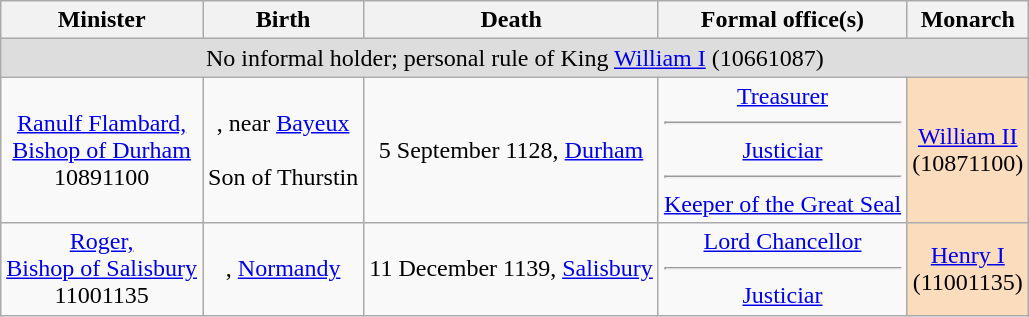<table class="wikitable" style="text-align:center">
<tr>
<th colspan=1>Minister</th>
<th>Birth</th>
<th>Death</th>
<th>Formal office(s)</th>
<th>Monarch</th>
</tr>
<tr>
<td colspan=6 bgcolor=#DDDDDD>No informal holder; personal rule of King <a href='#'>William I</a> (10661087)</td>
</tr>
<tr>
<td><a href='#'>Ranulf Flambard,<br>Bishop of Durham</a><br>10891100</td>
<td>, near <a href='#'>Bayeux</a><br><br>Son of Thurstin</td>
<td>5 September 1128, <a href='#'>Durham</a></td>
<td><a href='#'>Treasurer</a><hr><a href='#'>Justiciar</a><hr><a href='#'>Keeper of the Great Seal</a></td>
<td rowspan=1 bgcolor=#FBDDBD><a href='#'>William II</a><br>(10871100)</td>
</tr>
<tr>
<td><a href='#'>Roger,<br>Bishop of Salisbury</a><br>11001135</td>
<td>, <a href='#'>Normandy</a><br></td>
<td>11 December 1139, <a href='#'>Salisbury</a></td>
<td><a href='#'>Lord Chancellor</a><hr><a href='#'>Justiciar</a></td>
<td rowspan=1 bgcolor=#FBDDBD><a href='#'>Henry I</a><br>(11001135)</td>
</tr>
</table>
